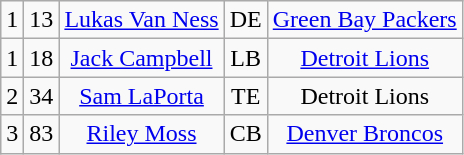<table class="wikitable" style="text-align:center">
<tr>
<td>1</td>
<td>13</td>
<td><a href='#'>Lukas Van Ness</a></td>
<td>DE</td>
<td><a href='#'>Green Bay Packers</a></td>
</tr>
<tr>
<td>1</td>
<td>18</td>
<td><a href='#'>Jack Campbell</a></td>
<td>LB</td>
<td><a href='#'>Detroit Lions</a></td>
</tr>
<tr>
<td>2</td>
<td>34</td>
<td><a href='#'>Sam LaPorta</a></td>
<td>TE</td>
<td>Detroit Lions</td>
</tr>
<tr>
<td>3</td>
<td>83</td>
<td><a href='#'>Riley Moss</a></td>
<td>CB</td>
<td><a href='#'>Denver Broncos</a></td>
</tr>
</table>
